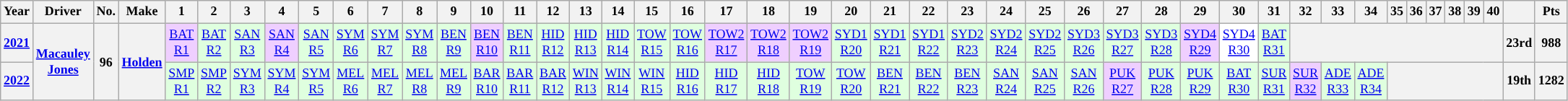<table class="wikitable mw-collapsible mw-collapsed" style="text-align:center; font-size:75%">
<tr>
<th>Year</th>
<th>Driver</th>
<th>No.</th>
<th>Make</th>
<th>1</th>
<th>2</th>
<th>3</th>
<th>4</th>
<th>5</th>
<th>6</th>
<th>7</th>
<th>8</th>
<th>9</th>
<th>10</th>
<th>11</th>
<th>12</th>
<th>13</th>
<th>14</th>
<th>15</th>
<th>16</th>
<th>17</th>
<th>18</th>
<th>19</th>
<th>20</th>
<th>21</th>
<th>22</th>
<th>23</th>
<th>24</th>
<th>25</th>
<th>26</th>
<th>27</th>
<th>28</th>
<th>29</th>
<th>30</th>
<th>31</th>
<th>32</th>
<th>33</th>
<th>34</th>
<th>35</th>
<th>36</th>
<th>37</th>
<th>38</th>
<th>39</th>
<th>40</th>
<th></th>
<th>Pts</th>
</tr>
<tr>
<th><a href='#'>2021</a></th>
<th rowspan=2><a href='#'>Macauley Jones</a></th>
<th rowspan=2>96</th>
<th rowspan=2><a href='#'>Holden</a></th>
<td style="background: #efcfff"><a href='#'>BAT<br>R1</a><br></td>
<td style="background: #dfffdf"><a href='#'>BAT<br>R2</a><br></td>
<td style="background: #dfffdf"><a href='#'>SAN<br>R3</a><br></td>
<td style="background: #efcfff"><a href='#'>SAN<br>R4</a><br></td>
<td style="background: #dfffdf"><a href='#'>SAN<br>R5</a><br></td>
<td style="background: #dfffdf"><a href='#'>SYM<br>R6</a><br></td>
<td style="background: #dfffdf"><a href='#'>SYM<br>R7</a><br></td>
<td style="background: #dfffdf"><a href='#'>SYM<br>R8</a><br></td>
<td style="background: #dfffdf"><a href='#'>BEN<br>R9</a><br></td>
<td style="background: #efcfff"><a href='#'>BEN<br>R10</a><br></td>
<td style="background: #dfffdf"><a href='#'>BEN<br>R11</a><br></td>
<td style="background: #dfffdf"><a href='#'>HID<br>R12</a><br></td>
<td style="background: #dfffdf"><a href='#'>HID<br>R13</a><br></td>
<td style="background: #dfffdf"><a href='#'>HID<br>R14</a><br></td>
<td style="background: #dfffdf"><a href='#'>TOW<br>R15</a><br></td>
<td style="background: #dfffdf"><a href='#'>TOW<br>R16</a><br></td>
<td style="background: #efcfff"><a href='#'>TOW2<br>R17</a><br></td>
<td style="background: #efcfff"><a href='#'>TOW2<br>R18</a><br></td>
<td style="background: #efcfff"><a href='#'>TOW2<br>R19</a><br></td>
<td style="background: #dfffdf"><a href='#'>SYD1<br>R20</a><br></td>
<td style="background: #dfffdf"><a href='#'>SYD1<br>R21</a><br></td>
<td style="background: #dfffdf"><a href='#'>SYD1<br>R22</a><br></td>
<td style="background: #dfffdf"><a href='#'>SYD2<br>R23</a><br></td>
<td style="background: #dfffdf"><a href='#'>SYD2<br>R24</a><br></td>
<td style="background: #dfffdf"><a href='#'>SYD2<br>R25</a><br></td>
<td style="background: #dfffdf"><a href='#'>SYD3<br>R26</a><br></td>
<td style="background: #dfffdf"><a href='#'>SYD3<br>R27</a><br></td>
<td style="background: #dfffdf"><a href='#'>SYD3<br>R28</a><br></td>
<td style="background: #efcfff"><a href='#'>SYD4<br>R29</a><br></td>
<td style="background: #ffffff"><a href='#'>SYD4<br>R30</a><br></td>
<td style="background: #dfffdf"><a href='#'>BAT<br>R31</a><br></td>
<th colspan=9></th>
<th>23rd</th>
<th>988</th>
</tr>
<tr>
<th><a href='#'>2022</a></th>
<td style="background: #dfffdf"><a href='#'>SMP<br>R1</a><br></td>
<td style="background: #dfffdf"><a href='#'>SMP<br>R2</a><br></td>
<td style="background: #dfffdf"><a href='#'>SYM<br>R3</a><br></td>
<td style="background: #dfffdf"><a href='#'>SYM<br>R4</a><br></td>
<td style="background: #dfffdf"><a href='#'>SYM<br>R5</a><br></td>
<td style="background: #dfffdf"><a href='#'>MEL<br>R6</a><br></td>
<td style="background: #dfffdf"><a href='#'>MEL<br>R7</a><br></td>
<td style="background: #dfffdf"><a href='#'>MEL<br>R8</a><br></td>
<td style="background: #dfffdf"><a href='#'>MEL<br>R9</a><br></td>
<td style="background: #dfffdf"><a href='#'>BAR<br>R10</a><br></td>
<td style="background: #dfffdf"><a href='#'>BAR<br>R11</a><br></td>
<td style="background: #dfffdf"><a href='#'>BAR<br>R12</a><br></td>
<td style="background: #dfffdf"><a href='#'>WIN<br>R13</a><br></td>
<td style="background: #dfffdf"><a href='#'>WIN<br>R14</a><br></td>
<td style="background: #dfffdf"><a href='#'>WIN<br>R15</a><br></td>
<td style="background: #dfffdf"><a href='#'>HID<br>R16</a><br></td>
<td style="background: #dfffdf"><a href='#'>HID<br>R17</a><br></td>
<td style="background: #dfffdf"><a href='#'>HID<br>R18</a><br></td>
<td style="background: #dfffdf"><a href='#'>TOW<br>R19</a><br></td>
<td style="background: #dfffdf"><a href='#'>TOW<br>R20</a><br></td>
<td style="background: #dfffdf"><a href='#'>BEN<br>R21</a><br></td>
<td style="background: #dfffdf"><a href='#'>BEN<br>R22</a><br></td>
<td style="background: #dfffdf"><a href='#'>BEN<br>R23</a><br></td>
<td style="background: #dfffdf"><a href='#'>SAN<br>R24</a><br></td>
<td style="background: #dfffdf"><a href='#'>SAN<br>R25</a><br></td>
<td style="background: #dfffdf"><a href='#'>SAN<br>R26</a><br></td>
<td style="background: #efcfff"><a href='#'>PUK<br>R27</a><br></td>
<td style="background: #dfffdf"><a href='#'>PUK<br>R28</a><br></td>
<td style="background: #dfffdf"><a href='#'>PUK<br>R29</a><br></td>
<td style="background: #dfffdf"><a href='#'>BAT<br>R30</a><br></td>
<td style="background: #dfffdf"><a href='#'>SUR<br>R31</a><br></td>
<td style="background: #efcfff"><a href='#'>SUR<br>R32</a><br></td>
<td style="background: #dfffdf"><a href='#'>ADE<br>R33</a><br></td>
<td style="background: #dfffdf"><a href='#'>ADE<br>R34</a><br></td>
<th colspan=6></th>
<th>19th</th>
<th>1282</th>
</tr>
</table>
